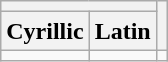<table class="wikitable">
<tr>
<th colspan="2"></th>
<th rowspan="2"></th>
</tr>
<tr>
<th>Cyrillic</th>
<th>Latin</th>
</tr>
<tr style="vertical-align:top; white-space:nowrap;">
<td></td>
<td></td>
<td></td>
</tr>
</table>
